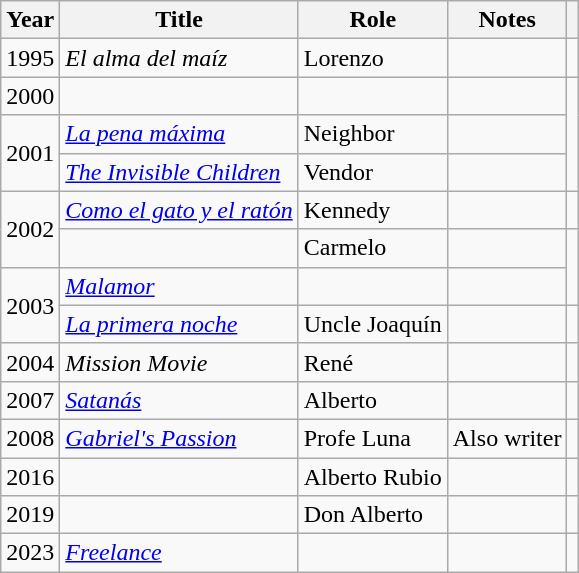<table class="wikitable sortable">
<tr>
<th>Year</th>
<th>Title</th>
<th>Role</th>
<th>Notes</th>
<th class="unsortable"></th>
</tr>
<tr>
<td>1995</td>
<td><em>El alma del maíz</em></td>
<td>Lorenzo</td>
<td></td>
<td></td>
</tr>
<tr>
<td>2000</td>
<td><em></em></td>
<td></td>
<td></td>
<td rowspan="3"></td>
</tr>
<tr>
<td rowspan="2">2001</td>
<td><em><a href='#'>La pena máxima</a></em></td>
<td>Neighbor</td>
<td></td>
</tr>
<tr>
<td><em><a href='#'>The Invisible Children</a></em></td>
<td>Vendor</td>
<td></td>
</tr>
<tr>
<td rowspan="2">2002</td>
<td><em><a href='#'>Como el gato y el ratón</a></em></td>
<td>Kennedy</td>
<td></td>
<td></td>
</tr>
<tr>
<td><em></em></td>
<td>Carmelo</td>
<td></td>
<td rowspan="2"></td>
</tr>
<tr>
<td rowspan="2">2003</td>
<td><em><a href='#'>Malamor</a></em></td>
<td></td>
<td></td>
</tr>
<tr>
<td><em><a href='#'>La primera noche</a></em></td>
<td>Uncle Joaquín</td>
<td></td>
<td></td>
</tr>
<tr>
<td>2004</td>
<td><em>Mission Movie</em></td>
<td>René</td>
<td></td>
<td></td>
</tr>
<tr>
<td>2007</td>
<td><em><a href='#'>Satanás</a></em></td>
<td>Alberto</td>
<td></td>
<td></td>
</tr>
<tr>
<td>2008</td>
<td><em><a href='#'>Gabriel's Passion</a></em></td>
<td>Profe Luna</td>
<td>Also writer</td>
<td></td>
</tr>
<tr>
<td>2016</td>
<td><em></em></td>
<td>Alberto Rubio</td>
<td></td>
<td></td>
</tr>
<tr>
<td>2019</td>
<td><em></em></td>
<td>Don Alberto</td>
<td></td>
<td></td>
</tr>
<tr>
<td>2023</td>
<td><em><a href='#'>Freelance</a></em></td>
<td></td>
<td></td>
<td></td>
</tr>
</table>
